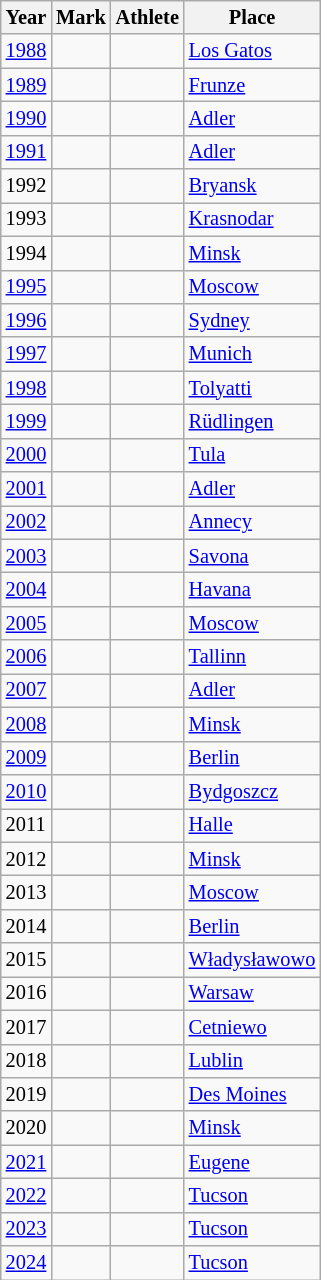<table class="wikitable sortable" style="font-size:85%;">
<tr>
<th>Year</th>
<th>Mark</th>
<th>Athlete</th>
<th>Place</th>
</tr>
<tr>
<td><a href='#'>1988</a></td>
<td></td>
<td align=left></td>
<td><a href='#'>Los Gatos</a></td>
</tr>
<tr>
<td><a href='#'>1989</a></td>
<td></td>
<td align=left></td>
<td><a href='#'>Frunze</a></td>
</tr>
<tr>
<td><a href='#'>1990</a></td>
<td></td>
<td align=left></td>
<td><a href='#'>Adler</a></td>
</tr>
<tr>
<td><a href='#'>1991</a></td>
<td></td>
<td align=left></td>
<td><a href='#'>Adler</a></td>
</tr>
<tr>
<td>1992</td>
<td></td>
<td align=left></td>
<td><a href='#'>Bryansk</a></td>
</tr>
<tr>
<td>1993</td>
<td></td>
<td align=left></td>
<td><a href='#'>Krasnodar</a></td>
</tr>
<tr>
<td>1994</td>
<td></td>
<td align=left></td>
<td><a href='#'>Minsk</a></td>
</tr>
<tr>
<td><a href='#'>1995</a></td>
<td></td>
<td align=left></td>
<td><a href='#'>Moscow</a></td>
</tr>
<tr>
<td><a href='#'>1996</a></td>
<td></td>
<td align=left></td>
<td><a href='#'>Sydney</a></td>
</tr>
<tr>
<td><a href='#'>1997</a></td>
<td></td>
<td align=left></td>
<td><a href='#'>Munich</a></td>
</tr>
<tr>
<td><a href='#'>1998</a></td>
<td></td>
<td align=left></td>
<td><a href='#'>Tolyatti</a></td>
</tr>
<tr>
<td><a href='#'>1999</a></td>
<td></td>
<td align=left></td>
<td><a href='#'>Rüdlingen</a></td>
</tr>
<tr>
<td><a href='#'>2000</a></td>
<td></td>
<td align=left></td>
<td><a href='#'>Tula</a></td>
</tr>
<tr>
<td><a href='#'>2001</a></td>
<td></td>
<td align=left></td>
<td><a href='#'>Adler</a></td>
</tr>
<tr>
<td><a href='#'>2002</a></td>
<td></td>
<td align=left></td>
<td><a href='#'>Annecy</a></td>
</tr>
<tr>
<td><a href='#'>2003</a></td>
<td></td>
<td align=left></td>
<td><a href='#'>Savona</a></td>
</tr>
<tr>
<td><a href='#'>2004</a></td>
<td></td>
<td align=left></td>
<td><a href='#'>Havana</a></td>
</tr>
<tr>
<td><a href='#'>2005</a></td>
<td></td>
<td align=left></td>
<td><a href='#'>Moscow</a></td>
</tr>
<tr>
<td><a href='#'>2006</a></td>
<td></td>
<td align=left></td>
<td><a href='#'>Tallinn</a></td>
</tr>
<tr>
<td><a href='#'>2007</a></td>
<td></td>
<td align=left></td>
<td><a href='#'>Adler</a></td>
</tr>
<tr>
<td><a href='#'>2008</a></td>
<td></td>
<td align=left></td>
<td><a href='#'>Minsk</a></td>
</tr>
<tr>
<td><a href='#'>2009</a></td>
<td></td>
<td align=left></td>
<td><a href='#'>Berlin</a></td>
</tr>
<tr>
<td><a href='#'>2010</a></td>
<td></td>
<td align=left></td>
<td><a href='#'>Bydgoszcz</a></td>
</tr>
<tr>
<td>2011</td>
<td></td>
<td align=left></td>
<td><a href='#'>Halle</a></td>
</tr>
<tr>
<td>2012</td>
<td></td>
<td align=left></td>
<td><a href='#'>Minsk</a></td>
</tr>
<tr>
<td>2013</td>
<td></td>
<td align=left></td>
<td><a href='#'>Moscow</a></td>
</tr>
<tr>
<td>2014</td>
<td></td>
<td align=left></td>
<td><a href='#'>Berlin</a></td>
</tr>
<tr>
<td>2015</td>
<td></td>
<td align=left></td>
<td><a href='#'>Władysławowo</a></td>
</tr>
<tr>
<td>2016</td>
<td></td>
<td align=left></td>
<td><a href='#'>Warsaw</a></td>
</tr>
<tr>
<td>2017</td>
<td></td>
<td align=left></td>
<td><a href='#'>Cetniewo</a></td>
</tr>
<tr>
<td>2018</td>
<td></td>
<td align=left></td>
<td><a href='#'>Lublin</a></td>
</tr>
<tr>
<td>2019</td>
<td></td>
<td align=left></td>
<td><a href='#'>Des Moines</a></td>
</tr>
<tr>
<td>2020</td>
<td></td>
<td align=left></td>
<td><a href='#'>Minsk</a></td>
</tr>
<tr>
<td><a href='#'>2021</a></td>
<td></td>
<td align=left></td>
<td><a href='#'>Eugene</a></td>
</tr>
<tr>
<td><a href='#'>2022</a></td>
<td></td>
<td align=left></td>
<td><a href='#'>Tucson</a></td>
</tr>
<tr>
<td><a href='#'>2023</a></td>
<td></td>
<td align=leftR></td>
<td><a href='#'>Tucson</a></td>
</tr>
<tr>
<td><a href='#'>2024</a></td>
<td></td>
<td align=leftR></td>
<td><a href='#'>Tucson</a></td>
</tr>
</table>
